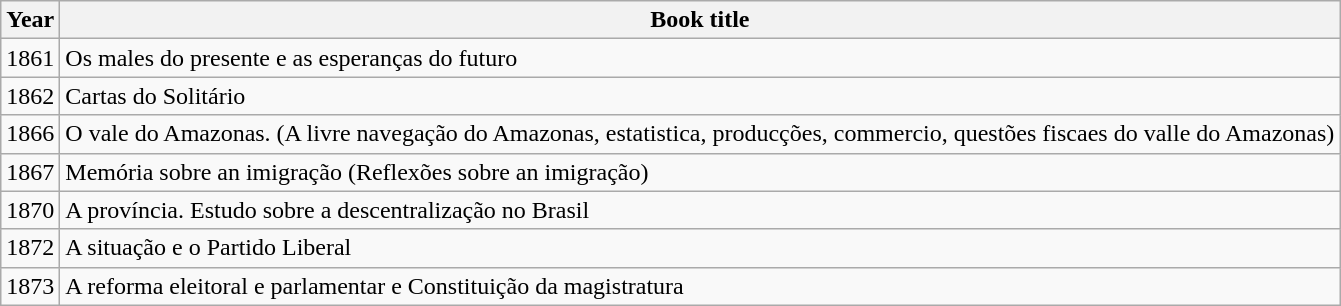<table class="wikitable sortable">
<tr>
<th>Year</th>
<th>Book title</th>
</tr>
<tr>
<td>1861</td>
<td>Os males do presente e as esperanças do futuro</td>
</tr>
<tr>
<td>1862</td>
<td>Cartas do Solitário</td>
</tr>
<tr>
<td>1866</td>
<td>O vale do Amazonas. (A livre navegação do Amazonas, estatistica, producções, commercio, questões fiscaes do valle do Amazonas)</td>
</tr>
<tr>
<td>1867</td>
<td>Memória sobre an imigração (Reflexões sobre an imigração)</td>
</tr>
<tr>
<td>1870</td>
<td>A província. Estudo sobre a descentralização no Brasil</td>
</tr>
<tr>
<td>1872</td>
<td>A situação e o Partido Liberal</td>
</tr>
<tr>
<td>1873</td>
<td>A reforma eleitoral e parlamentar e Constituição da magistratura</td>
</tr>
</table>
